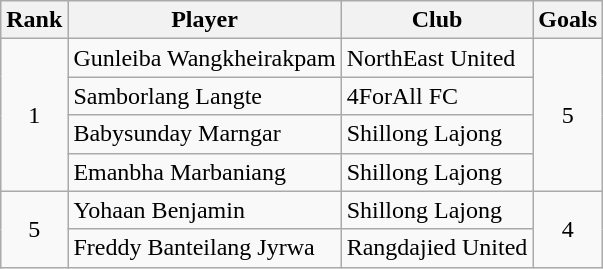<table class="wikitable" style="text-align:center">
<tr>
<th>Rank</th>
<th>Player</th>
<th>Club</th>
<th>Goals</th>
</tr>
<tr>
<td rowspan="4">1</td>
<td align="left">Gunleiba Wangkheirakpam</td>
<td align="left">NorthEast United</td>
<td rowspan="4">5</td>
</tr>
<tr>
<td align="left">Samborlang Langte</td>
<td align="left">4ForAll FC</td>
</tr>
<tr>
<td align="left">Babysunday Marngar</td>
<td align="left">Shillong Lajong</td>
</tr>
<tr>
<td align="left">Emanbha Marbaniang</td>
<td align="left">Shillong Lajong</td>
</tr>
<tr>
<td rowspan="2">5</td>
<td align="left">Yohaan Benjamin</td>
<td align="left">Shillong Lajong</td>
<td rowspan="2">4</td>
</tr>
<tr>
<td align="left">Freddy Banteilang Jyrwa</td>
<td align="left">Rangdajied United</td>
</tr>
</table>
